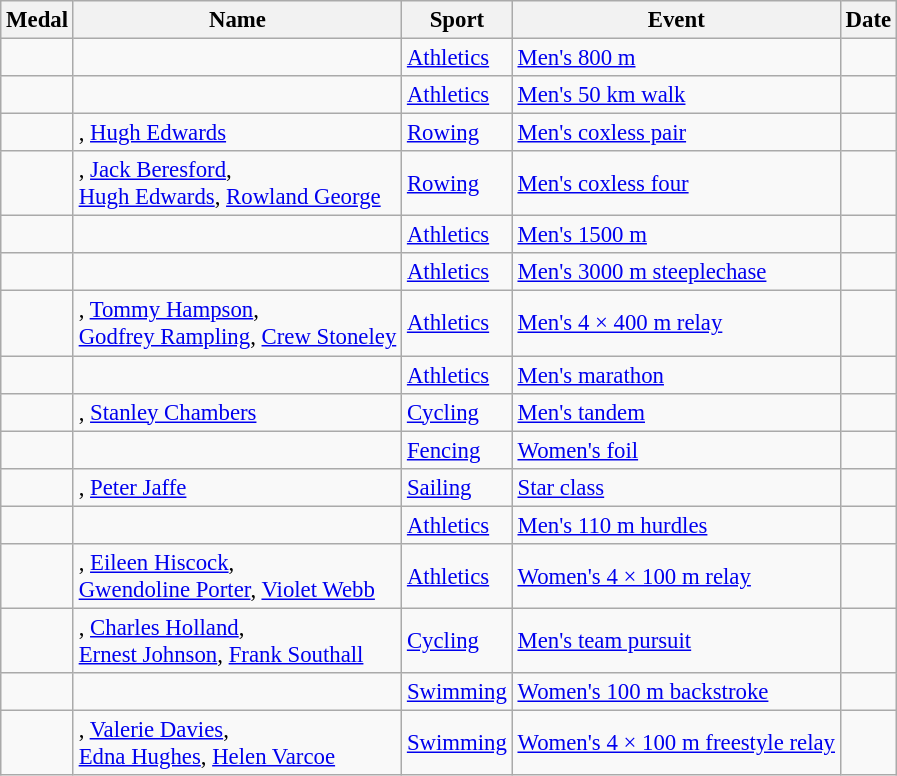<table class="wikitable sortable" style="font-size:95%">
<tr>
<th>Medal</th>
<th>Name</th>
<th>Sport</th>
<th>Event</th>
<th>Date</th>
</tr>
<tr>
<td></td>
<td></td>
<td><a href='#'>Athletics</a></td>
<td><a href='#'>Men's 800 m</a></td>
<td></td>
</tr>
<tr>
<td></td>
<td></td>
<td><a href='#'>Athletics</a></td>
<td><a href='#'>Men's 50 km walk</a></td>
<td></td>
</tr>
<tr>
<td></td>
<td>, <a href='#'>Hugh Edwards</a></td>
<td><a href='#'>Rowing</a></td>
<td><a href='#'>Men's coxless pair</a></td>
<td></td>
</tr>
<tr>
<td></td>
<td>, <a href='#'>Jack Beresford</a>,<br><a href='#'>Hugh Edwards</a>, <a href='#'>Rowland George</a></td>
<td><a href='#'>Rowing</a></td>
<td><a href='#'>Men's coxless four</a></td>
<td></td>
</tr>
<tr>
<td></td>
<td></td>
<td><a href='#'>Athletics</a></td>
<td><a href='#'>Men's 1500 m</a></td>
<td></td>
</tr>
<tr>
<td></td>
<td></td>
<td><a href='#'>Athletics</a></td>
<td><a href='#'>Men's 3000 m steeplechase</a></td>
<td></td>
</tr>
<tr>
<td></td>
<td>, <a href='#'>Tommy Hampson</a>,<br><a href='#'>Godfrey Rampling</a>, <a href='#'>Crew Stoneley</a></td>
<td><a href='#'>Athletics</a></td>
<td><a href='#'>Men's 4 × 400 m relay</a></td>
<td></td>
</tr>
<tr>
<td></td>
<td></td>
<td><a href='#'>Athletics</a></td>
<td><a href='#'>Men's marathon</a></td>
<td></td>
</tr>
<tr>
<td></td>
<td>, <a href='#'>Stanley Chambers</a></td>
<td><a href='#'>Cycling</a></td>
<td><a href='#'>Men's tandem</a></td>
<td></td>
</tr>
<tr>
<td></td>
<td></td>
<td><a href='#'>Fencing</a></td>
<td><a href='#'>Women's foil</a></td>
<td></td>
</tr>
<tr>
<td></td>
<td>, <a href='#'>Peter Jaffe</a></td>
<td><a href='#'>Sailing</a></td>
<td><a href='#'>Star class</a></td>
<td></td>
</tr>
<tr>
<td></td>
<td></td>
<td><a href='#'>Athletics</a></td>
<td><a href='#'>Men's 110 m hurdles</a></td>
<td></td>
</tr>
<tr>
<td></td>
<td>, <a href='#'>Eileen Hiscock</a>,<br><a href='#'>Gwendoline Porter</a>, <a href='#'>Violet Webb</a></td>
<td><a href='#'>Athletics</a></td>
<td><a href='#'>Women's 4 × 100 m relay</a></td>
<td></td>
</tr>
<tr>
<td></td>
<td>, <a href='#'>Charles Holland</a>,<br><a href='#'>Ernest Johnson</a>, <a href='#'>Frank Southall</a></td>
<td><a href='#'>Cycling</a></td>
<td><a href='#'>Men's team pursuit</a></td>
<td></td>
</tr>
<tr>
<td></td>
<td></td>
<td><a href='#'>Swimming</a></td>
<td><a href='#'>Women's 100 m backstroke</a></td>
<td></td>
</tr>
<tr>
<td></td>
<td>, <a href='#'>Valerie Davies</a>,<br><a href='#'>Edna Hughes</a>, <a href='#'>Helen Varcoe</a></td>
<td><a href='#'>Swimming</a></td>
<td><a href='#'>Women's 4 × 100 m freestyle relay</a></td>
<td></td>
</tr>
</table>
